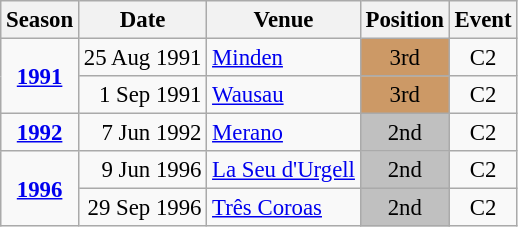<table class="wikitable" style="text-align:center; font-size:95%;">
<tr>
<th>Season</th>
<th>Date</th>
<th>Venue</th>
<th>Position</th>
<th>Event</th>
</tr>
<tr>
<td rowspan=2><strong><a href='#'>1991</a></strong></td>
<td align=right>25 Aug 1991</td>
<td align=left><a href='#'>Minden</a></td>
<td bgcolor=cc9966>3rd</td>
<td>C2</td>
</tr>
<tr>
<td align=right>1 Sep 1991</td>
<td align=left><a href='#'>Wausau</a></td>
<td bgcolor=cc9966>3rd</td>
<td>C2</td>
</tr>
<tr>
<td><strong><a href='#'>1992</a></strong></td>
<td align=right>7 Jun 1992</td>
<td align=left><a href='#'>Merano</a></td>
<td bgcolor=silver>2nd</td>
<td>C2</td>
</tr>
<tr>
<td rowspan=2><strong><a href='#'>1996</a></strong></td>
<td align=right>9 Jun 1996</td>
<td align=left><a href='#'>La Seu d'Urgell</a></td>
<td bgcolor=silver>2nd</td>
<td>C2</td>
</tr>
<tr>
<td align=right>29 Sep 1996</td>
<td align=left><a href='#'>Três Coroas</a></td>
<td bgcolor=silver>2nd</td>
<td>C2</td>
</tr>
</table>
